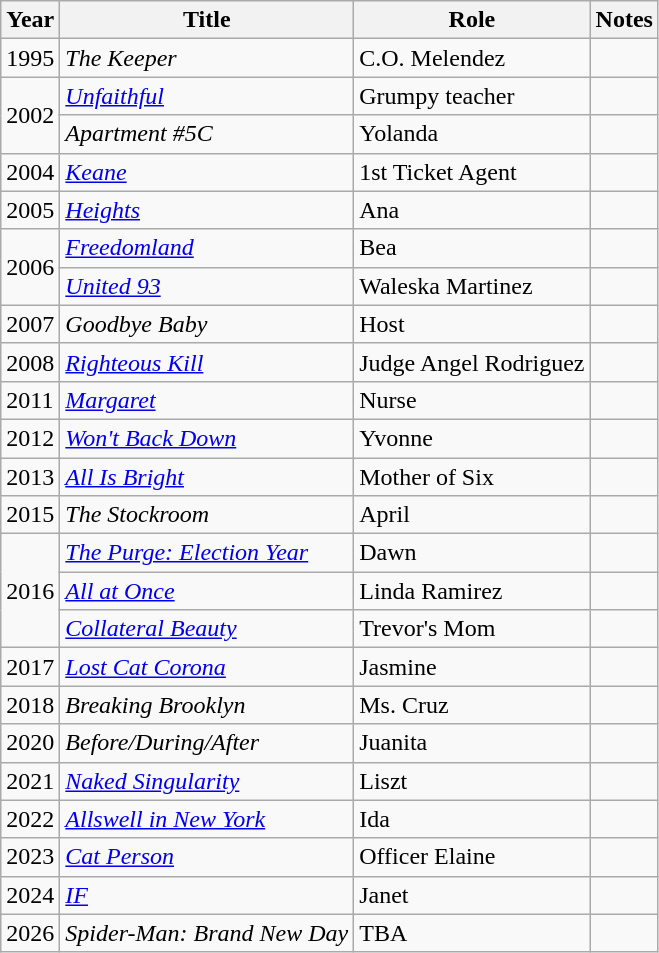<table class="wikitable sortable">
<tr>
<th>Year</th>
<th>Title</th>
<th>Role</th>
<th>Notes</th>
</tr>
<tr>
<td>1995</td>
<td><em>The Keeper</em></td>
<td>C.O. Melendez</td>
<td></td>
</tr>
<tr>
<td rowspan="2">2002</td>
<td><a href='#'><em>Unfaithful</em></a></td>
<td>Grumpy teacher</td>
<td></td>
</tr>
<tr>
<td><em>Apartment #5C</em></td>
<td>Yolanda</td>
<td></td>
</tr>
<tr>
<td>2004</td>
<td><a href='#'><em>Keane</em></a></td>
<td>1st Ticket Agent</td>
<td></td>
</tr>
<tr>
<td>2005</td>
<td><a href='#'><em>Heights</em></a></td>
<td>Ana</td>
<td></td>
</tr>
<tr>
<td rowspan="2">2006</td>
<td><a href='#'><em>Freedomland</em></a></td>
<td>Bea</td>
<td></td>
</tr>
<tr>
<td><a href='#'><em>United 93</em></a></td>
<td>Waleska Martinez</td>
<td></td>
</tr>
<tr>
<td>2007</td>
<td><em>Goodbye Baby</em></td>
<td>Host</td>
<td></td>
</tr>
<tr>
<td>2008</td>
<td><em><a href='#'>Righteous Kill</a></em></td>
<td>Judge Angel Rodriguez</td>
<td></td>
</tr>
<tr>
<td>2011</td>
<td><a href='#'><em>Margaret</em></a></td>
<td>Nurse</td>
<td></td>
</tr>
<tr>
<td>2012</td>
<td><a href='#'><em>Won't Back Down</em></a></td>
<td>Yvonne</td>
<td></td>
</tr>
<tr>
<td>2013</td>
<td><em><a href='#'>All Is Bright</a></em></td>
<td>Mother of Six</td>
<td></td>
</tr>
<tr>
<td>2015</td>
<td><em>The Stockroom</em></td>
<td>April</td>
<td></td>
</tr>
<tr>
<td rowspan="3">2016</td>
<td><em><a href='#'>The Purge: Election Year</a></em></td>
<td>Dawn</td>
<td></td>
</tr>
<tr>
<td><a href='#'><em>All at Once</em></a></td>
<td>Linda Ramirez</td>
<td></td>
</tr>
<tr>
<td><em><a href='#'>Collateral Beauty</a></em></td>
<td>Trevor's Mom</td>
<td></td>
</tr>
<tr>
<td>2017</td>
<td><em><a href='#'>Lost Cat Corona</a></em></td>
<td>Jasmine</td>
<td></td>
</tr>
<tr>
<td>2018</td>
<td><em>Breaking Brooklyn</em></td>
<td>Ms. Cruz</td>
<td></td>
</tr>
<tr>
<td>2020</td>
<td><em>Before/During/After</em></td>
<td>Juanita</td>
<td></td>
</tr>
<tr>
<td>2021</td>
<td><a href='#'><em>Naked Singularity</em></a></td>
<td>Liszt</td>
<td></td>
</tr>
<tr>
<td>2022</td>
<td><em><a href='#'>Allswell in New York</a></em></td>
<td>Ida</td>
<td></td>
</tr>
<tr>
<td>2023</td>
<td><a href='#'><em>Cat Person</em></a></td>
<td>Officer Elaine</td>
<td></td>
</tr>
<tr>
<td>2024</td>
<td><a href='#'><em>IF</em></a></td>
<td>Janet</td>
<td></td>
</tr>
<tr>
<td>2026</td>
<td><em>Spider-Man: Brand New Day</em></td>
<td>TBA</td>
<td></td>
</tr>
</table>
